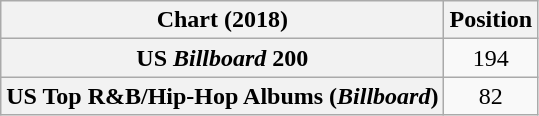<table class="wikitable sortable plainrowheaders" style="text-align:center;">
<tr>
<th>Chart (2018)</th>
<th>Position</th>
</tr>
<tr>
<th scope="row">US <em>Billboard</em> 200</th>
<td>194</td>
</tr>
<tr>
<th scope="row">US Top R&B/Hip-Hop Albums (<em>Billboard</em>)</th>
<td>82</td>
</tr>
</table>
